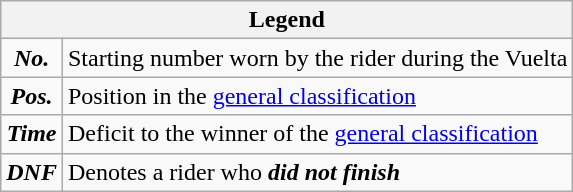<table class="wikitable">
<tr>
<th colspan=2>Legend</th>
</tr>
<tr>
<td align=center><strong><em>No.</em></strong></td>
<td>Starting number worn by the rider during the Vuelta</td>
</tr>
<tr>
<td align=center><strong><em>Pos.</em></strong></td>
<td>Position in the <a href='#'>general classification</a></td>
</tr>
<tr>
<td align=center><strong><em>Time</em></strong></td>
<td>Deficit to the winner of the <a href='#'>general classification</a></td>
</tr>
<tr>
<td align=center><strong><em>DNF</em></strong></td>
<td>Denotes a rider who <strong><em>did not finish</em></strong></td>
</tr>
</table>
